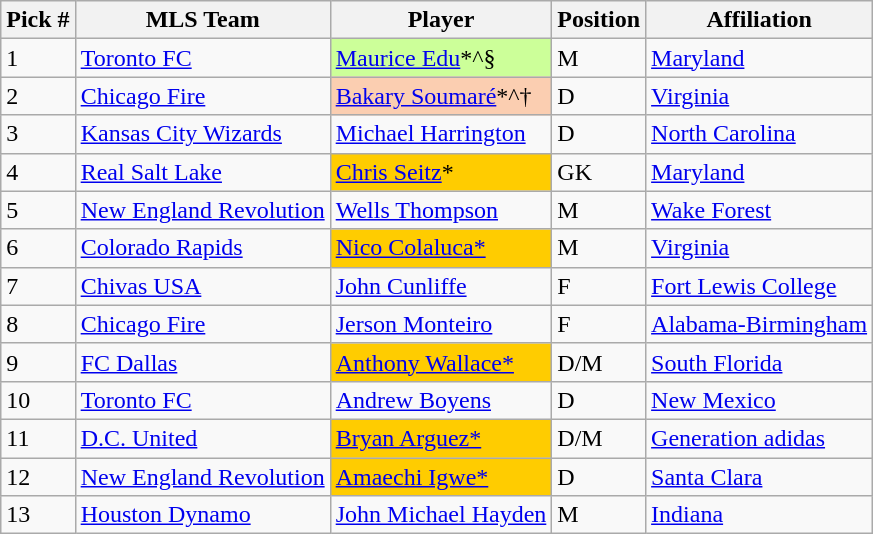<table class="wikitable sortable">
<tr>
<th>Pick #</th>
<th>MLS Team</th>
<th>Player</th>
<th>Position</th>
<th>Affiliation</th>
</tr>
<tr>
<td>1</td>
<td><a href='#'>Toronto FC</a></td>
<td style="background:#CCFF99"> <a href='#'>Maurice Edu</a>*^§</td>
<td>M</td>
<td><a href='#'>Maryland</a></td>
</tr>
<tr>
<td>2</td>
<td><a href='#'>Chicago Fire</a></td>
<td bgcolor="#FBCEB1"> <a href='#'>Bakary Soumaré</a>*^†</td>
<td>D</td>
<td><a href='#'>Virginia</a></td>
</tr>
<tr>
<td>3</td>
<td><a href='#'>Kansas City Wizards</a></td>
<td> <a href='#'>Michael Harrington</a></td>
<td>D</td>
<td><a href='#'>North Carolina</a></td>
</tr>
<tr>
<td>4</td>
<td><a href='#'>Real Salt Lake</a></td>
<td style="background:#FFCC00"> <a href='#'>Chris Seitz</a>*</td>
<td>GK</td>
<td><a href='#'>Maryland</a></td>
</tr>
<tr>
<td>5</td>
<td><a href='#'>New England Revolution</a></td>
<td> <a href='#'>Wells Thompson</a></td>
<td>M</td>
<td><a href='#'>Wake Forest</a></td>
</tr>
<tr>
<td>6</td>
<td><a href='#'>Colorado Rapids</a></td>
<td style="background:#FFCC00"> <a href='#'>Nico Colaluca*</a></td>
<td>M</td>
<td><a href='#'>Virginia</a></td>
</tr>
<tr>
<td>7</td>
<td><a href='#'>Chivas USA</a></td>
<td> <a href='#'>John Cunliffe</a></td>
<td>F</td>
<td><a href='#'>Fort Lewis College</a></td>
</tr>
<tr>
<td>8</td>
<td><a href='#'>Chicago Fire</a></td>
<td> <a href='#'>Jerson Monteiro</a></td>
<td>F</td>
<td><a href='#'>Alabama-Birmingham</a></td>
</tr>
<tr>
<td>9</td>
<td><a href='#'>FC Dallas</a></td>
<td style="background:#FFCC00"> <a href='#'>Anthony Wallace*</a></td>
<td>D/M</td>
<td><a href='#'>South Florida</a></td>
</tr>
<tr>
<td>10</td>
<td><a href='#'>Toronto FC</a></td>
<td> <a href='#'>Andrew Boyens</a></td>
<td>D</td>
<td><a href='#'>New Mexico</a></td>
</tr>
<tr>
<td>11</td>
<td><a href='#'>D.C. United</a></td>
<td style="background:#FFCC00"> <a href='#'>Bryan Arguez*</a></td>
<td>D/M</td>
<td><a href='#'>Generation adidas</a></td>
</tr>
<tr>
<td>12</td>
<td><a href='#'>New England Revolution</a></td>
<td style="background:#FFCC00"> <a href='#'>Amaechi Igwe*</a></td>
<td>D</td>
<td><a href='#'>Santa Clara</a></td>
</tr>
<tr>
<td>13</td>
<td><a href='#'>Houston Dynamo</a></td>
<td> <a href='#'>John Michael Hayden</a></td>
<td>M</td>
<td><a href='#'>Indiana</a></td>
</tr>
</table>
